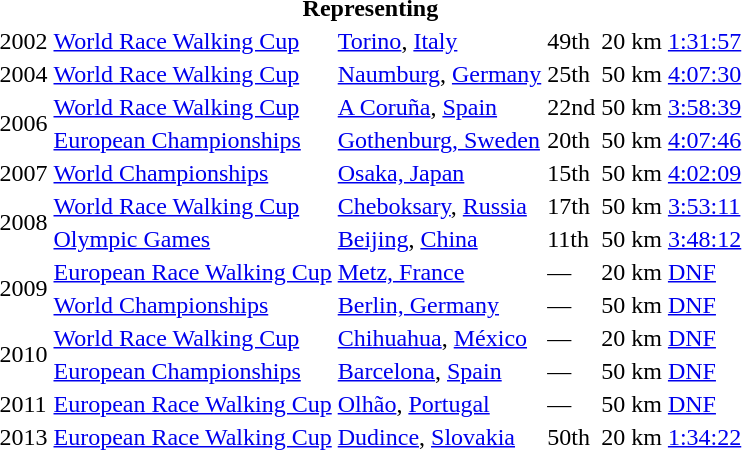<table>
<tr>
<th colspan="6">Representing </th>
</tr>
<tr>
<td>2002</td>
<td><a href='#'>World Race Walking Cup</a></td>
<td><a href='#'>Torino</a>, <a href='#'>Italy</a></td>
<td>49th</td>
<td>20 km</td>
<td><a href='#'>1:31:57</a></td>
</tr>
<tr>
<td>2004</td>
<td><a href='#'>World Race Walking Cup</a></td>
<td><a href='#'>Naumburg</a>, <a href='#'>Germany</a></td>
<td>25th</td>
<td>50 km</td>
<td><a href='#'>4:07:30</a></td>
</tr>
<tr>
<td rowspan=2>2006</td>
<td><a href='#'>World Race Walking Cup</a></td>
<td><a href='#'>A Coruña</a>, <a href='#'>Spain</a></td>
<td>22nd</td>
<td>50 km</td>
<td><a href='#'>3:58:39</a></td>
</tr>
<tr>
<td><a href='#'>European Championships</a></td>
<td><a href='#'>Gothenburg, Sweden</a></td>
<td>20th</td>
<td>50 km</td>
<td><a href='#'>4:07:46</a></td>
</tr>
<tr>
<td>2007</td>
<td><a href='#'>World Championships</a></td>
<td><a href='#'>Osaka, Japan</a></td>
<td>15th</td>
<td>50 km</td>
<td><a href='#'>4:02:09</a></td>
</tr>
<tr>
<td rowspan=2>2008</td>
<td><a href='#'>World Race Walking Cup</a></td>
<td><a href='#'>Cheboksary</a>, <a href='#'>Russia</a></td>
<td>17th</td>
<td>50 km</td>
<td><a href='#'>3:53:11</a></td>
</tr>
<tr>
<td><a href='#'>Olympic Games</a></td>
<td><a href='#'>Beijing</a>, <a href='#'>China</a></td>
<td>11th</td>
<td>50 km</td>
<td><a href='#'>3:48:12</a></td>
</tr>
<tr>
<td rowspan=2>2009</td>
<td><a href='#'>European Race Walking Cup</a></td>
<td><a href='#'>Metz, France</a></td>
<td>—</td>
<td>20 km</td>
<td><a href='#'>DNF</a></td>
</tr>
<tr>
<td><a href='#'>World Championships</a></td>
<td><a href='#'>Berlin, Germany</a></td>
<td>—</td>
<td>50 km</td>
<td><a href='#'>DNF</a></td>
</tr>
<tr>
<td rowspan=2>2010</td>
<td><a href='#'>World Race Walking Cup</a></td>
<td><a href='#'>Chihuahua</a>, <a href='#'>México</a></td>
<td>—</td>
<td>20 km</td>
<td><a href='#'>DNF</a></td>
</tr>
<tr>
<td><a href='#'>European Championships</a></td>
<td><a href='#'>Barcelona</a>, <a href='#'>Spain</a></td>
<td>—</td>
<td>50 km</td>
<td><a href='#'>DNF</a></td>
</tr>
<tr>
<td>2011</td>
<td><a href='#'>European Race Walking Cup</a></td>
<td><a href='#'>Olhão</a>, <a href='#'>Portugal</a></td>
<td>—</td>
<td>50 km</td>
<td><a href='#'>DNF</a></td>
</tr>
<tr>
<td>2013</td>
<td><a href='#'>European Race Walking Cup</a></td>
<td><a href='#'>Dudince</a>, <a href='#'>Slovakia</a></td>
<td>50th</td>
<td>20 km</td>
<td><a href='#'>1:34:22</a></td>
</tr>
</table>
